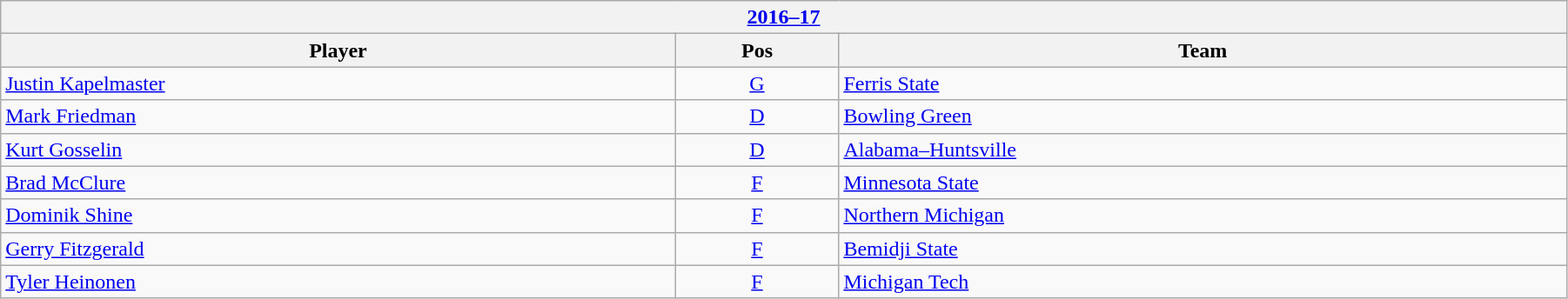<table class="wikitable" width=95%>
<tr>
<th colspan=3><a href='#'>2016–17</a></th>
</tr>
<tr>
<th>Player</th>
<th>Pos</th>
<th>Team</th>
</tr>
<tr>
<td><a href='#'>Justin Kapelmaster</a></td>
<td align=center><a href='#'>G</a></td>
<td><a href='#'>Ferris State</a></td>
</tr>
<tr>
<td><a href='#'>Mark Friedman</a></td>
<td align=center><a href='#'>D</a></td>
<td><a href='#'>Bowling Green</a></td>
</tr>
<tr>
<td><a href='#'>Kurt Gosselin</a></td>
<td align=center><a href='#'>D</a></td>
<td><a href='#'>Alabama–Huntsville</a></td>
</tr>
<tr>
<td><a href='#'>Brad McClure</a></td>
<td align=center><a href='#'>F</a></td>
<td><a href='#'>Minnesota State</a></td>
</tr>
<tr>
<td><a href='#'>Dominik Shine</a></td>
<td align=center><a href='#'>F</a></td>
<td><a href='#'>Northern Michigan</a></td>
</tr>
<tr>
<td><a href='#'>Gerry Fitzgerald</a></td>
<td align=center><a href='#'>F</a></td>
<td><a href='#'>Bemidji State</a></td>
</tr>
<tr>
<td><a href='#'>Tyler Heinonen</a></td>
<td align=center><a href='#'>F</a></td>
<td><a href='#'>Michigan Tech</a></td>
</tr>
</table>
